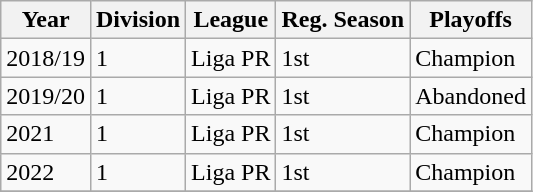<table class="wikitable">
<tr>
<th scope="col">Year</th>
<th scope="col">Division</th>
<th scope="col">League</th>
<th scope="col">Reg. Season</th>
<th scope="col">Playoffs</th>
</tr>
<tr>
<td>2018/19</td>
<td>1</td>
<td>Liga PR</td>
<td>1st</td>
<td>Champion</td>
</tr>
<tr>
<td>2019/20</td>
<td>1</td>
<td>Liga PR</td>
<td>1st</td>
<td>Abandoned</td>
</tr>
<tr>
<td>2021</td>
<td>1</td>
<td>Liga PR</td>
<td>1st</td>
<td>Champion</td>
</tr>
<tr>
<td>2022</td>
<td>1</td>
<td>Liga PR</td>
<td>1st</td>
<td>Champion</td>
</tr>
<tr>
</tr>
</table>
